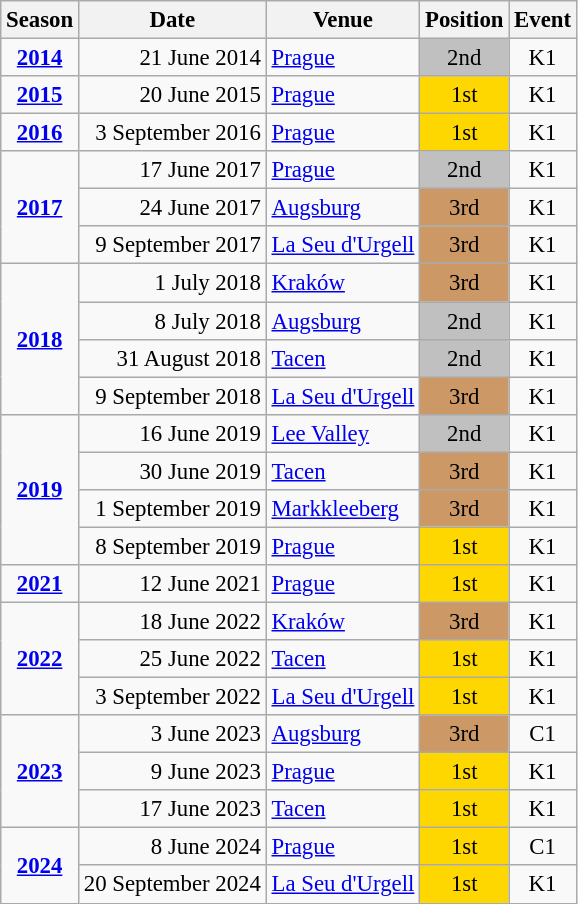<table class="wikitable" style="text-align:center; font-size:95%;">
<tr>
<th>Season</th>
<th>Date</th>
<th>Venue</th>
<th>Position</th>
<th>Event</th>
</tr>
<tr>
<td><strong><a href='#'>2014</a></strong></td>
<td align=right>21 June 2014</td>
<td align=left><a href='#'>Prague</a></td>
<td bgcolor=silver>2nd</td>
<td>K1</td>
</tr>
<tr>
<td><strong><a href='#'>2015</a></strong></td>
<td align=right>20 June 2015</td>
<td align=left><a href='#'>Prague</a></td>
<td bgcolor=gold>1st</td>
<td>K1</td>
</tr>
<tr>
<td><strong><a href='#'>2016</a></strong></td>
<td align=right>3 September 2016</td>
<td align=left><a href='#'>Prague</a></td>
<td bgcolor=gold>1st</td>
<td>K1</td>
</tr>
<tr>
<td rowspan=3><strong><a href='#'>2017</a></strong></td>
<td align=right>17 June 2017</td>
<td align=left><a href='#'>Prague</a></td>
<td bgcolor=silver>2nd</td>
<td>K1</td>
</tr>
<tr>
<td align=right>24 June 2017</td>
<td align=left><a href='#'>Augsburg</a></td>
<td bgcolor=cc9966>3rd</td>
<td>K1</td>
</tr>
<tr>
<td align=right>9 September 2017</td>
<td align=left><a href='#'>La Seu d'Urgell</a></td>
<td bgcolor=cc9966>3rd</td>
<td>K1</td>
</tr>
<tr>
<td rowspan=4><strong><a href='#'>2018</a></strong></td>
<td align=right>1 July 2018</td>
<td align=left><a href='#'>Kraków</a></td>
<td bgcolor=cc9966>3rd</td>
<td>K1</td>
</tr>
<tr>
<td align=right>8 July 2018</td>
<td align=left><a href='#'>Augsburg</a></td>
<td bgcolor=silver>2nd</td>
<td>K1</td>
</tr>
<tr>
<td align=right>31 August 2018</td>
<td align=left><a href='#'>Tacen</a></td>
<td bgcolor=silver>2nd</td>
<td>K1</td>
</tr>
<tr>
<td align=right>9 September 2018</td>
<td align=left><a href='#'>La Seu d'Urgell</a></td>
<td bgcolor=cc9966>3rd</td>
<td>K1</td>
</tr>
<tr>
<td rowspan=4><strong><a href='#'>2019</a></strong></td>
<td align=right>16 June 2019</td>
<td align=left><a href='#'>Lee Valley</a></td>
<td bgcolor=silver>2nd</td>
<td>K1</td>
</tr>
<tr>
<td align=right>30 June 2019</td>
<td align=left><a href='#'>Tacen</a></td>
<td bgcolor=cc9966>3rd</td>
<td>K1</td>
</tr>
<tr>
<td align=right>1 September 2019</td>
<td align=left><a href='#'>Markkleeberg</a></td>
<td bgcolor=cc9966>3rd</td>
<td>K1</td>
</tr>
<tr>
<td align=right>8 September 2019</td>
<td align=left><a href='#'>Prague</a></td>
<td bgcolor=gold>1st</td>
<td>K1</td>
</tr>
<tr>
<td><strong><a href='#'>2021</a></strong></td>
<td align=right>12 June 2021</td>
<td align=left><a href='#'>Prague</a></td>
<td bgcolor=gold>1st</td>
<td>K1</td>
</tr>
<tr>
<td rowspan=3><strong><a href='#'>2022</a></strong></td>
<td align=right>18 June 2022</td>
<td align=left><a href='#'>Kraków</a></td>
<td bgcolor=cc9966>3rd</td>
<td>K1</td>
</tr>
<tr>
<td align=right>25 June 2022</td>
<td align=left><a href='#'>Tacen</a></td>
<td bgcolor=gold>1st</td>
<td>K1</td>
</tr>
<tr>
<td align=right>3 September 2022</td>
<td align=left><a href='#'>La Seu d'Urgell</a></td>
<td bgcolor=gold>1st</td>
<td>K1</td>
</tr>
<tr>
<td rowspan=3><strong><a href='#'>2023</a></strong></td>
<td align=right>3 June 2023</td>
<td align=left><a href='#'>Augsburg</a></td>
<td bgcolor=cc9966>3rd</td>
<td>C1</td>
</tr>
<tr>
<td align=right>9 June 2023</td>
<td align=left><a href='#'>Prague</a></td>
<td bgcolor=gold>1st</td>
<td>K1</td>
</tr>
<tr>
<td align=right>17 June 2023</td>
<td align=left><a href='#'>Tacen</a></td>
<td bgcolor=gold>1st</td>
<td>K1</td>
</tr>
<tr>
<td rowspan=2><strong><a href='#'>2024</a></strong></td>
<td align=right>8 June 2024</td>
<td align=left><a href='#'>Prague</a></td>
<td bgcolor=gold>1st</td>
<td>C1</td>
</tr>
<tr>
<td align=right>20 September 2024</td>
<td align=left><a href='#'>La Seu d'Urgell</a></td>
<td bgcolor=gold>1st</td>
<td>K1</td>
</tr>
</table>
